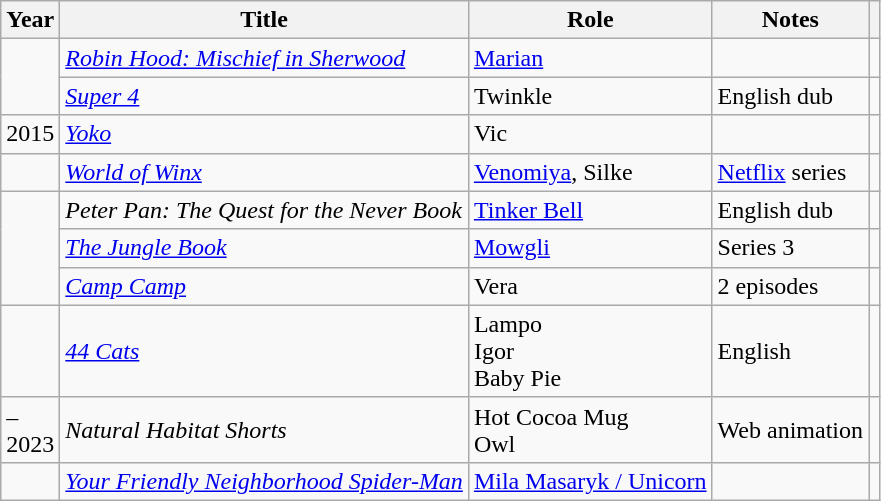<table class="wikitable sortable plainrowheaders">
<tr>
<th>Year</th>
<th>Title</th>
<th>Role</th>
<th class="unsortable">Notes</th>
<th class="unsortable"></th>
</tr>
<tr>
<td rowspan="2"></td>
<td><em><a href='#'>Robin Hood: Mischief in Sherwood</a></em></td>
<td><a href='#'>Marian</a></td>
<td></td>
<td></td>
</tr>
<tr>
<td><em><a href='#'>Super 4</a></em></td>
<td>Twinkle</td>
<td>English dub</td>
<td></td>
</tr>
<tr>
<td>2015</td>
<td><em><a href='#'>Yoko</a></em></td>
<td>Vic</td>
<td></td>
<td></td>
</tr>
<tr>
<td></td>
<td><em><a href='#'>World of Winx</a></em></td>
<td><a href='#'>Venomiya</a>, Silke</td>
<td><a href='#'>Netflix</a> series</td>
<td></td>
</tr>
<tr>
<td rowspan="3"></td>
<td><em>Peter Pan: The Quest for the Never Book</em></td>
<td><a href='#'>Tinker Bell</a></td>
<td>English dub</td>
<td></td>
</tr>
<tr>
<td><em><a href='#'>The Jungle Book</a></em></td>
<td><a href='#'>Mowgli</a></td>
<td>Series 3</td>
<td></td>
</tr>
<tr>
<td><em><a href='#'>Camp Camp</a></em></td>
<td>Vera</td>
<td>2 episodes</td>
<td></td>
</tr>
<tr>
<td></td>
<td><em><a href='#'>44 Cats</a></em></td>
<td>Lampo <br> Igor <br> Baby Pie</td>
<td>English</td>
<td></td>
</tr>
<tr>
<td>–<br>2023</td>
<td><em>Natural Habitat Shorts</em></td>
<td>Hot Cocoa Mug <br> Owl</td>
<td>Web animation</td>
<td></td>
</tr>
<tr>
<td></td>
<td><em><a href='#'>Your Friendly Neighborhood Spider-Man</a></em></td>
<td><a href='#'>Mila Masaryk / Unicorn</a></td>
<td></td>
<td></td>
</tr>
</table>
